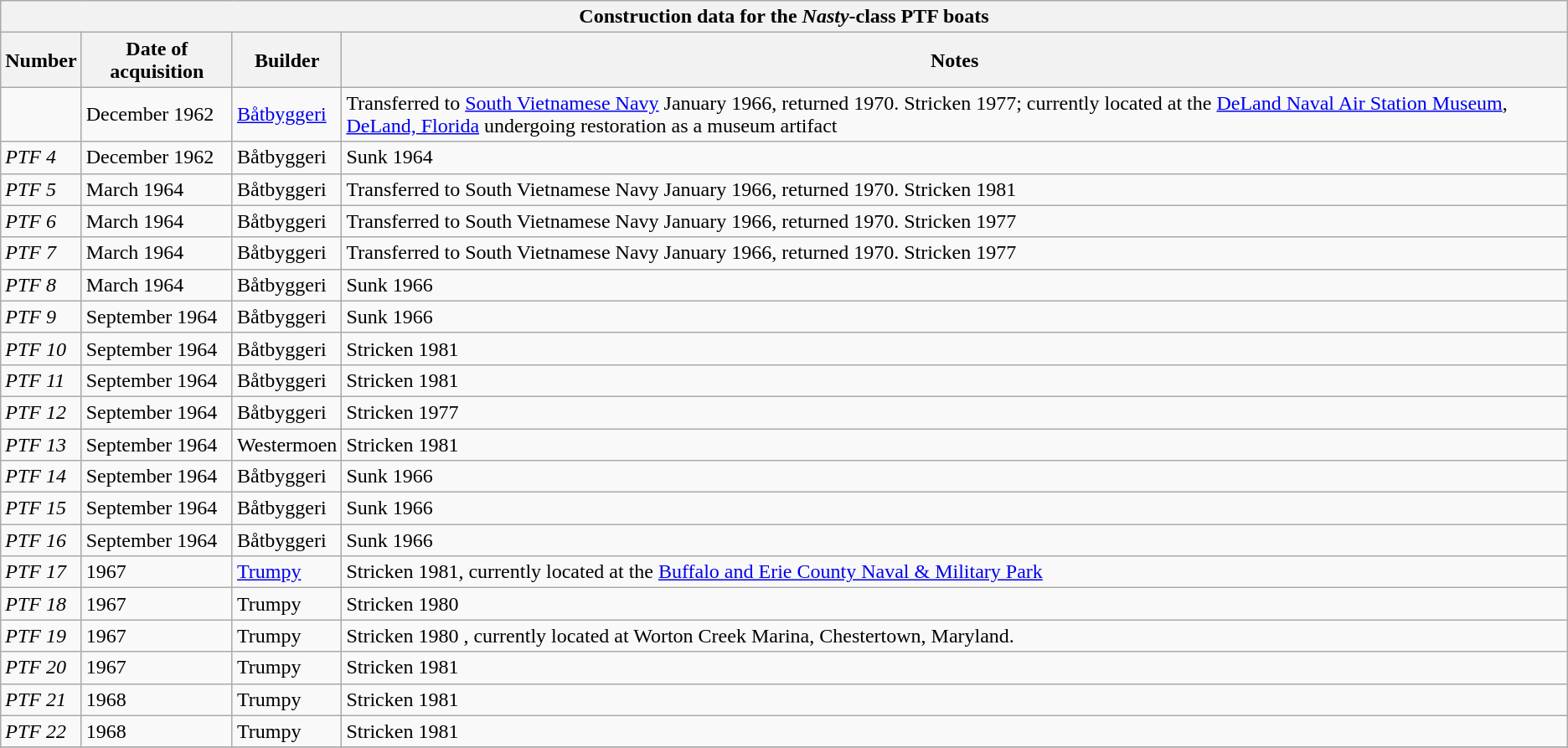<table class="wikitable mw-collapsible mw-collapsed">
<tr>
<th colspan="4" align="center">Construction data for the <em>Nasty</em>-class PTF boats</th>
</tr>
<tr>
<th>Number</th>
<th>Date of acquisition</th>
<th>Builder</th>
<th>Notes </th>
</tr>
<tr>
<td></td>
<td>December 1962</td>
<td><a href='#'>Båtbyggeri</a></td>
<td>Transferred to <a href='#'>South Vietnamese Navy</a> January 1966, returned 1970. Stricken 1977; currently located at the <a href='#'>DeLand Naval Air Station Museum</a>, <a href='#'>DeLand, Florida</a> undergoing restoration as a museum artifact</td>
</tr>
<tr>
<td><em>PTF 4</em></td>
<td>December 1962</td>
<td>Båtbyggeri</td>
<td>Sunk 1964</td>
</tr>
<tr>
<td><em>PTF 5</em></td>
<td>March 1964</td>
<td>Båtbyggeri</td>
<td>Transferred to South Vietnamese Navy January 1966, returned 1970. Stricken 1981</td>
</tr>
<tr>
<td><em>PTF 6</em></td>
<td>March 1964</td>
<td>Båtbyggeri</td>
<td>Transferred to South Vietnamese Navy January 1966, returned 1970. Stricken 1977</td>
</tr>
<tr>
<td><em>PTF 7</em></td>
<td>March 1964</td>
<td>Båtbyggeri</td>
<td>Transferred to South Vietnamese Navy January 1966, returned 1970. Stricken 1977</td>
</tr>
<tr>
<td><em>PTF 8</em></td>
<td>March 1964</td>
<td>Båtbyggeri</td>
<td>Sunk 1966</td>
</tr>
<tr>
<td><em>PTF 9</em></td>
<td>September 1964</td>
<td>Båtbyggeri</td>
<td>Sunk 1966</td>
</tr>
<tr>
<td><em>PTF 10</em></td>
<td>September 1964</td>
<td>Båtbyggeri</td>
<td>Stricken 1981</td>
</tr>
<tr>
<td><em>PTF 11</em></td>
<td>September 1964</td>
<td>Båtbyggeri</td>
<td>Stricken 1981</td>
</tr>
<tr>
<td><em>PTF 12</em></td>
<td>September 1964</td>
<td>Båtbyggeri</td>
<td>Stricken 1977</td>
</tr>
<tr>
<td><em>PTF 13</em></td>
<td>September 1964</td>
<td>Westermoen</td>
<td>Stricken 1981</td>
</tr>
<tr>
<td><em>PTF 14</em></td>
<td>September 1964</td>
<td>Båtbyggeri</td>
<td>Sunk 1966</td>
</tr>
<tr>
<td><em>PTF 15</em></td>
<td>September 1964</td>
<td>Båtbyggeri</td>
<td>Sunk 1966</td>
</tr>
<tr>
<td><em>PTF 16</em></td>
<td>September 1964</td>
<td>Båtbyggeri</td>
<td>Sunk 1966</td>
</tr>
<tr>
<td><em>PTF 17</em></td>
<td>1967</td>
<td><a href='#'>Trumpy</a></td>
<td>Stricken 1981, currently located at the <a href='#'>Buffalo and Erie County Naval & Military Park</a></td>
</tr>
<tr>
<td><em>PTF 18</em></td>
<td>1967</td>
<td>Trumpy</td>
<td>Stricken 1980</td>
</tr>
<tr>
<td><em>PTF 19</em></td>
<td>1967</td>
<td>Trumpy</td>
<td>Stricken 1980 , currently located at Worton Creek Marina, Chestertown, Maryland.</td>
</tr>
<tr>
<td><em>PTF 20</em></td>
<td>1967</td>
<td>Trumpy</td>
<td>Stricken 1981</td>
</tr>
<tr>
<td><em>PTF 21</em></td>
<td>1968</td>
<td>Trumpy</td>
<td>Stricken 1981</td>
</tr>
<tr>
<td><em>PTF 22</em></td>
<td>1968</td>
<td>Trumpy</td>
<td>Stricken 1981</td>
</tr>
<tr>
</tr>
</table>
